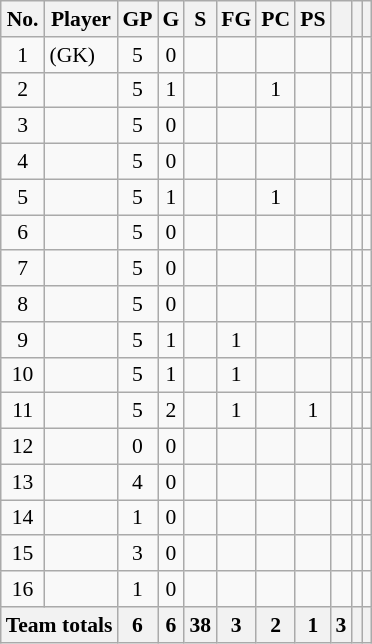<table class="wikitable sortable" style="font-size:90%; text-align:center">
<tr>
<th>No.</th>
<th>Player</th>
<th>GP</th>
<th>G</th>
<th>S</th>
<th>FG</th>
<th>PC</th>
<th>PS</th>
<th></th>
<th></th>
<th></th>
</tr>
<tr>
<td>1</td>
<td align=left> (GK)</td>
<td>5</td>
<td>0</td>
<td></td>
<td></td>
<td></td>
<td></td>
<td></td>
<td></td>
<td></td>
</tr>
<tr>
<td>2</td>
<td align=left></td>
<td>5</td>
<td>1</td>
<td></td>
<td></td>
<td>1</td>
<td></td>
<td></td>
<td></td>
<td></td>
</tr>
<tr>
<td>3</td>
<td align=left></td>
<td>5</td>
<td>0</td>
<td></td>
<td></td>
<td></td>
<td></td>
<td></td>
<td></td>
<td></td>
</tr>
<tr>
<td>4</td>
<td align=left></td>
<td>5</td>
<td>0</td>
<td></td>
<td></td>
<td></td>
<td></td>
<td></td>
<td></td>
<td></td>
</tr>
<tr>
<td>5</td>
<td align=left></td>
<td>5</td>
<td>1</td>
<td></td>
<td></td>
<td>1</td>
<td></td>
<td></td>
<td></td>
<td></td>
</tr>
<tr>
<td>6</td>
<td align=left></td>
<td>5</td>
<td>0</td>
<td></td>
<td></td>
<td></td>
<td></td>
<td></td>
<td></td>
<td></td>
</tr>
<tr>
<td>7</td>
<td align=left></td>
<td>5</td>
<td>0</td>
<td></td>
<td></td>
<td></td>
<td></td>
<td></td>
<td></td>
<td></td>
</tr>
<tr>
<td>8</td>
<td align=left></td>
<td>5</td>
<td>0</td>
<td></td>
<td></td>
<td></td>
<td></td>
<td></td>
<td></td>
<td></td>
</tr>
<tr>
<td>9</td>
<td align=left></td>
<td>5</td>
<td>1</td>
<td></td>
<td>1</td>
<td></td>
<td></td>
<td></td>
<td></td>
<td></td>
</tr>
<tr>
<td>10</td>
<td align=left></td>
<td>5</td>
<td>1</td>
<td></td>
<td>1</td>
<td></td>
<td></td>
<td></td>
<td></td>
<td></td>
</tr>
<tr>
<td>11</td>
<td align=left></td>
<td>5</td>
<td>2</td>
<td></td>
<td>1</td>
<td></td>
<td>1</td>
<td></td>
<td></td>
<td></td>
</tr>
<tr>
<td>12</td>
<td align=left></td>
<td>0</td>
<td>0</td>
<td></td>
<td></td>
<td></td>
<td></td>
<td></td>
<td></td>
<td></td>
</tr>
<tr>
<td>13</td>
<td align=left></td>
<td>4</td>
<td>0</td>
<td></td>
<td></td>
<td></td>
<td></td>
<td></td>
<td></td>
<td></td>
</tr>
<tr>
<td>14</td>
<td align=left></td>
<td>1</td>
<td>0</td>
<td></td>
<td></td>
<td></td>
<td></td>
<td></td>
<td></td>
<td></td>
</tr>
<tr>
<td>15</td>
<td align=left></td>
<td>3</td>
<td>0</td>
<td></td>
<td></td>
<td></td>
<td></td>
<td></td>
<td></td>
<td></td>
</tr>
<tr>
<td>16</td>
<td align=left></td>
<td>1</td>
<td>0</td>
<td></td>
<td></td>
<td></td>
<td></td>
<td></td>
<td></td>
<td></td>
</tr>
<tr class="sortbottom">
<th colspan=2>Team totals</th>
<th>6</th>
<th>6</th>
<th>38</th>
<th>3</th>
<th>2</th>
<th>1</th>
<th>3</th>
<th></th>
<th></th>
</tr>
</table>
